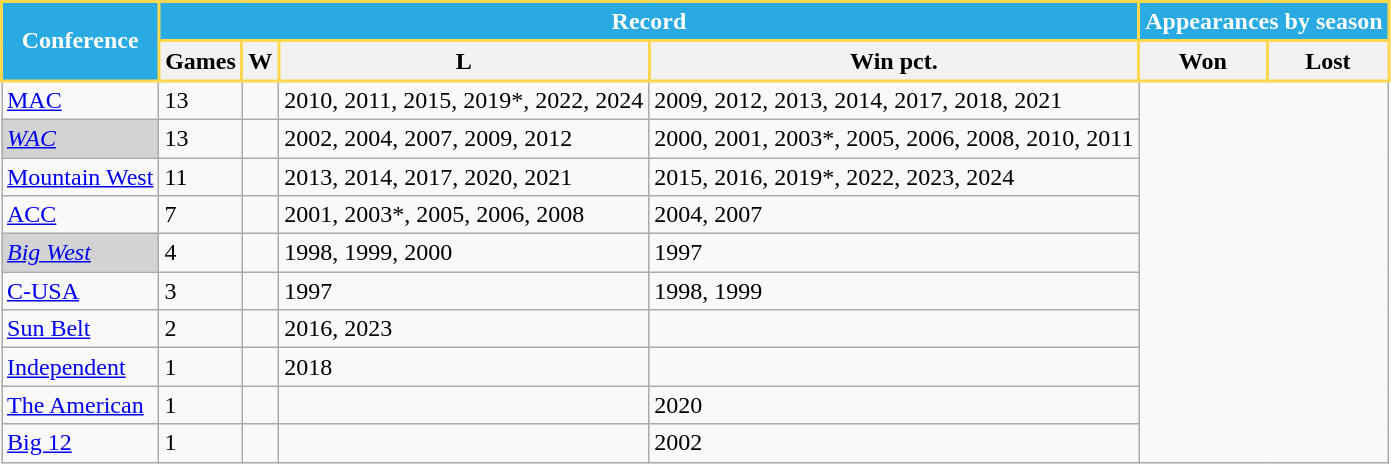<table class="wikitable sortable">
<tr>
<th style="background:#29AAE3; color:#FFFFFF; border: 2px solid #FED74E;" rowspan=2>Conference</th>
<th style="background:#29AAE3; color:#FFFFFF; border: 2px solid #FED74E;" colspan=4>Record</th>
<th style="background:#29AAE3; color:#FFFFFF; border: 2px solid #FED74E;" colspan=2>Appearances by season</th>
</tr>
<tr>
<th style="border: 2px solid #FED74E;">Games</th>
<th style="border: 2px solid #FED74E;">W</th>
<th style="border: 2px solid #FED74E;">L</th>
<th style="border: 2px solid #FED74E;">Win pct.</th>
<th style="border: 2px solid #FED74E;" class=unsortable>Won</th>
<th style="border: 2px solid #FED74E;" class=unsortable>Lost</th>
</tr>
<tr>
<td><a href='#'>MAC</a></td>
<td>13</td>
<td></td>
<td>2010, 2011, 2015, 2019*, 2022, 2024</td>
<td>2009, 2012, 2013, 2014, 2017, 2018, 2021</td>
</tr>
<tr>
<td bgcolor=lightgrey><em><a href='#'>WAC</a></em></td>
<td>13</td>
<td></td>
<td>2002, 2004, 2007, 2009, 2012</td>
<td>2000, 2001, 2003*, 2005, 2006, 2008, 2010, 2011</td>
</tr>
<tr>
<td><a href='#'>Mountain West</a></td>
<td>11</td>
<td></td>
<td>2013, 2014, 2017, 2020, 2021</td>
<td>2015, 2016, 2019*, 2022, 2023, 2024</td>
</tr>
<tr>
<td><a href='#'>ACC</a></td>
<td>7</td>
<td></td>
<td>2001, 2003*, 2005, 2006, 2008</td>
<td>2004, 2007</td>
</tr>
<tr>
<td bgcolor=lightgrey><em><a href='#'>Big West</a></em></td>
<td>4</td>
<td></td>
<td>1998, 1999, 2000</td>
<td>1997</td>
</tr>
<tr>
<td><a href='#'>C-USA</a></td>
<td>3</td>
<td></td>
<td>1997</td>
<td>1998, 1999</td>
</tr>
<tr>
<td><a href='#'>Sun Belt</a></td>
<td>2</td>
<td></td>
<td>2016, 2023</td>
<td></td>
</tr>
<tr>
<td><a href='#'>Independent</a></td>
<td>1</td>
<td></td>
<td>2018</td>
<td></td>
</tr>
<tr>
<td><a href='#'>The American</a></td>
<td>1</td>
<td></td>
<td></td>
<td>2020</td>
</tr>
<tr>
<td><a href='#'>Big 12</a></td>
<td>1</td>
<td></td>
<td></td>
<td>2002</td>
</tr>
</table>
